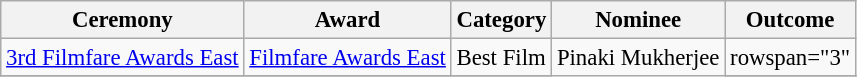<table class="wikitable" style="font-size:95%;">
<tr>
<th>Ceremony</th>
<th>Award</th>
<th>Category</th>
<th>Nominee</th>
<th>Outcome</th>
</tr>
<tr>
<td><a href='#'>3rd Filmfare Awards East</a></td>
<td><a href='#'>Filmfare Awards East</a></td>
<td>Best Film</td>
<td rowspan="3">Pinaki Mukherjee</td>
<td>rowspan="3" </td>
</tr>
<tr>
</tr>
</table>
